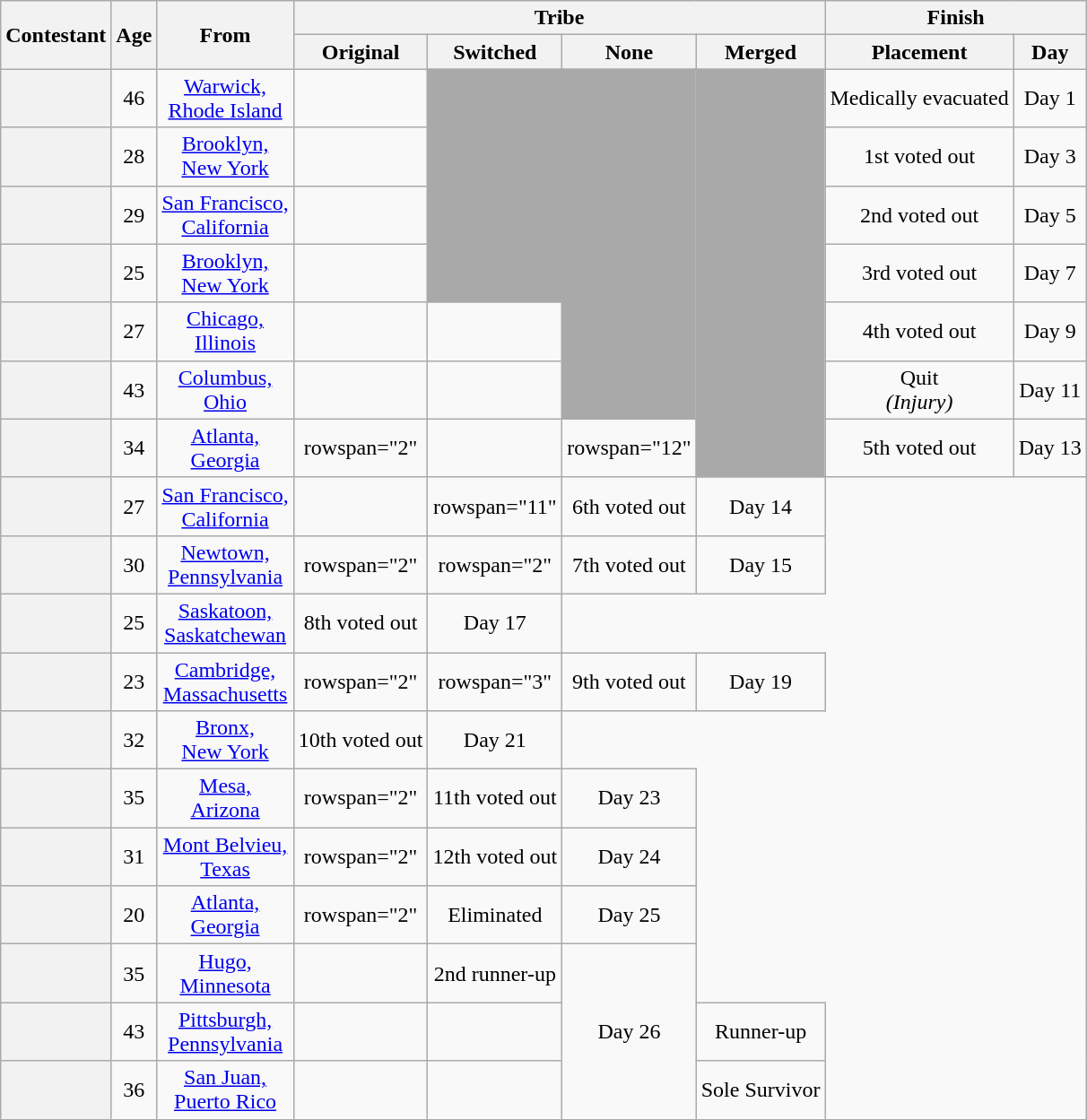<table class="wikitable sortable" style="text-align:center;">
<tr>
<th rowspan="2" scope="col">Contestant</th>
<th rowspan="2" scope="col">Age</th>
<th rowspan="2" scope="col" class="unsortable">From</th>
<th colspan="4" scope="colgroup">Tribe</th>
<th colspan="2" scope="colgroup">Finish</th>
</tr>
<tr>
<th scope="col">Original</th>
<th scope="col">Switched</th>
<th scope="col" class=unsortable>None</th>
<th scope="col" class=unsortable>Merged</th>
<th scope="col" class=unsortable>Placement</th>
<th scope="col" class=unsortable>Day</th>
</tr>
<tr>
<th scope="row" style="text-align:left"></th>
<td>46</td>
<td><a href='#'>Warwick,<br>Rhode Island</a></td>
<td></td>
<td rowspan="4" style="background:darkgray"></td>
<td rowspan="6" style="background:darkgray"></td>
<td rowspan="7" style="background:darkgray"></td>
<td>Medically evacuated</td>
<td>Day 1</td>
</tr>
<tr>
<th scope="row" style="text-align:left"></th>
<td>28</td>
<td><a href='#'>Brooklyn,<br>New York</a></td>
<td></td>
<td>1st voted out</td>
<td>Day 3</td>
</tr>
<tr>
<th scope="row" style="text-align:left"></th>
<td>29</td>
<td><a href='#'>San Francisco,<br>California</a></td>
<td></td>
<td>2nd voted out</td>
<td>Day 5</td>
</tr>
<tr>
<th scope="row" style="text-align:left"></th>
<td>25</td>
<td><a href='#'>Brooklyn,<br>New York</a></td>
<td></td>
<td>3rd voted out</td>
<td>Day 7</td>
</tr>
<tr>
<th scope="row" style="text-align:left"></th>
<td>27</td>
<td><a href='#'>Chicago,<br>Illinois</a></td>
<td></td>
<td></td>
<td>4th voted out</td>
<td>Day 9</td>
</tr>
<tr>
<th scope="row" style="text-align:left"></th>
<td>43</td>
<td><a href='#'>Columbus,<br>Ohio</a></td>
<td></td>
<td></td>
<td>Quit <br><em>(Injury)</em></td>
<td>Day 11</td>
</tr>
<tr>
<th scope="row" style="text-align:left"></th>
<td>34</td>
<td><a href='#'>Atlanta,<br>Georgia</a></td>
<td>rowspan="2" </td>
<td></td>
<td>rowspan="12" </td>
<td>5th voted out</td>
<td>Day 13</td>
</tr>
<tr>
<th scope="row" style="text-align:left"></th>
<td>27</td>
<td><a href='#'>San Francisco,<br>California</a></td>
<td></td>
<td>rowspan="11" </td>
<td>6th voted out<br></td>
<td>Day 14</td>
</tr>
<tr>
<th scope="row" style="text-align:left"></th>
<td>30</td>
<td><a href='#'>Newtown,<br>Pennsylvania</a></td>
<td>rowspan="2" </td>
<td>rowspan="2" </td>
<td>7th voted out<br></td>
<td>Day 15</td>
</tr>
<tr>
<th scope="row" style="text-align:left"></th>
<td>25</td>
<td><a href='#'>Saskatoon,<br>Saskatchewan</a></td>
<td>8th voted out<br></td>
<td>Day 17</td>
</tr>
<tr>
<th scope="row" style="text-align:left"></th>
<td>23</td>
<td><a href='#'>Cambridge,<br>Massachusetts</a></td>
<td>rowspan="2" </td>
<td>rowspan="3" </td>
<td>9th voted out<br></td>
<td>Day 19</td>
</tr>
<tr>
<th scope="row" style="text-align:left"></th>
<td>32</td>
<td><a href='#'>Bronx,<br>New York</a></td>
<td>10th voted out<br></td>
<td>Day 21</td>
</tr>
<tr>
<th scope="row" style="text-align:left"></th>
<td>35</td>
<td><a href='#'>Mesa,<br>Arizona</a></td>
<td>rowspan="2" </td>
<td>11th voted out<br></td>
<td>Day 23</td>
</tr>
<tr>
<th scope="row" style="text-align:left"></th>
<td>31</td>
<td><a href='#'>Mont Belvieu,<br>Texas</a></td>
<td>rowspan="2" </td>
<td>12th voted out<br></td>
<td>Day 24</td>
</tr>
<tr>
<th scope="row" style="text-align:left"></th>
<td>20</td>
<td><a href='#'>Atlanta,<br>Georgia</a></td>
<td>rowspan="2" </td>
<td>Eliminated<br></td>
<td>Day 25</td>
</tr>
<tr>
<th scope="row" style="text-align:left"></th>
<td>35</td>
<td><a href='#'>Hugo,<br>Minnesota</a></td>
<td></td>
<td>2nd runner-up</td>
<td rowspan="3">Day 26</td>
</tr>
<tr>
<th scope="row" style="text-align:left"></th>
<td>43</td>
<td><a href='#'>Pittsburgh,<br>Pennsylvania</a></td>
<td></td>
<td></td>
<td>Runner-up</td>
</tr>
<tr>
<th scope="row" style="text-align:left"></th>
<td>36</td>
<td><a href='#'>San Juan,<br>Puerto Rico</a></td>
<td></td>
<td></td>
<td>Sole Survivor</td>
</tr>
</table>
